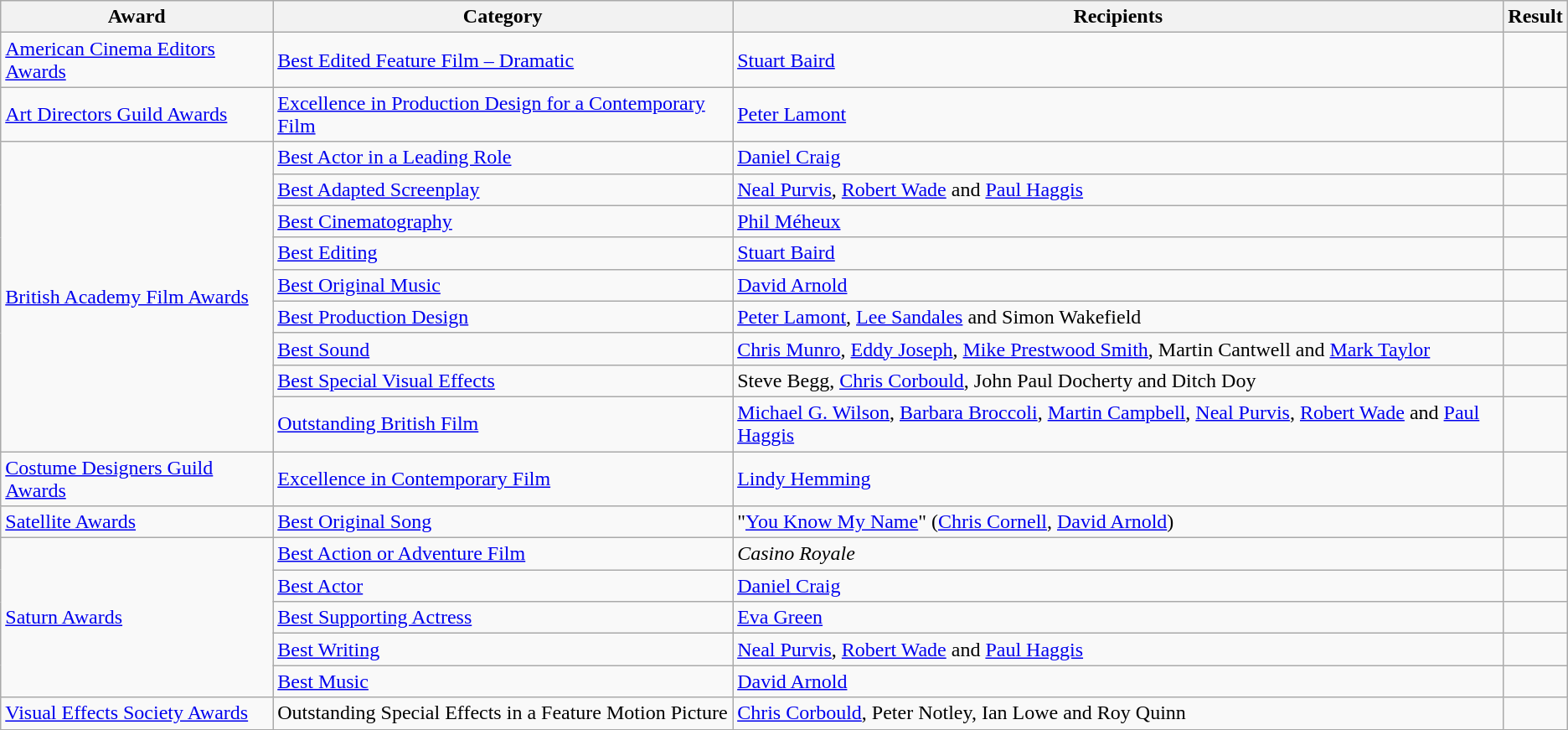<table class="wikitable plainrowheaders sortable">
<tr>
<th scope="col">Award</th>
<th scope="col">Category</th>
<th scope="col">Recipients</th>
<th scope="col">Result</th>
</tr>
<tr>
<td><a href='#'>American Cinema Editors Awards</a></td>
<td><a href='#'>Best Edited Feature Film – Dramatic</a></td>
<td><a href='#'>Stuart Baird</a></td>
<td></td>
</tr>
<tr>
<td><a href='#'>Art Directors Guild Awards</a></td>
<td><a href='#'>Excellence in Production Design for a Contemporary Film</a></td>
<td><a href='#'>Peter Lamont</a></td>
<td></td>
</tr>
<tr>
<td rowspan="9"><a href='#'>British Academy Film Awards</a></td>
<td><a href='#'>Best Actor in a Leading Role</a></td>
<td><a href='#'>Daniel Craig</a></td>
<td></td>
</tr>
<tr>
<td><a href='#'>Best Adapted Screenplay</a></td>
<td><a href='#'>Neal Purvis</a>, <a href='#'>Robert Wade</a> and <a href='#'>Paul Haggis</a></td>
<td></td>
</tr>
<tr>
<td><a href='#'>Best Cinematography</a></td>
<td><a href='#'>Phil Méheux</a></td>
<td></td>
</tr>
<tr>
<td><a href='#'>Best Editing</a></td>
<td><a href='#'>Stuart Baird</a></td>
<td></td>
</tr>
<tr>
<td><a href='#'>Best Original Music</a></td>
<td><a href='#'>David Arnold</a></td>
<td></td>
</tr>
<tr>
<td><a href='#'>Best Production Design</a></td>
<td><a href='#'>Peter Lamont</a>, <a href='#'>Lee Sandales</a> and Simon Wakefield</td>
<td></td>
</tr>
<tr>
<td><a href='#'>Best Sound</a></td>
<td><a href='#'>Chris Munro</a>, <a href='#'>Eddy Joseph</a>, <a href='#'>Mike Prestwood Smith</a>, Martin Cantwell and <a href='#'>Mark Taylor</a></td>
<td></td>
</tr>
<tr>
<td><a href='#'>Best Special Visual Effects</a></td>
<td>Steve Begg, <a href='#'>Chris Corbould</a>, John Paul Docherty and Ditch Doy</td>
<td></td>
</tr>
<tr>
<td><a href='#'>Outstanding British Film</a></td>
<td><a href='#'>Michael G. Wilson</a>, <a href='#'>Barbara Broccoli</a>, <a href='#'>Martin Campbell</a>, <a href='#'>Neal Purvis</a>, <a href='#'>Robert Wade</a> and <a href='#'>Paul Haggis</a></td>
<td></td>
</tr>
<tr>
<td><a href='#'>Costume Designers Guild Awards</a></td>
<td><a href='#'>Excellence in Contemporary Film</a></td>
<td><a href='#'>Lindy Hemming</a></td>
<td></td>
</tr>
<tr>
<td><a href='#'>Satellite Awards</a></td>
<td><a href='#'>Best Original Song</a></td>
<td>"<a href='#'>You Know My Name</a>" (<a href='#'>Chris Cornell</a>, <a href='#'>David Arnold</a>)</td>
<td></td>
</tr>
<tr>
<td rowspan="5"><a href='#'>Saturn Awards</a></td>
<td><a href='#'>Best Action or Adventure Film</a></td>
<td><em>Casino Royale</em></td>
<td></td>
</tr>
<tr>
<td><a href='#'>Best Actor</a></td>
<td><a href='#'>Daniel Craig</a></td>
<td></td>
</tr>
<tr>
<td><a href='#'>Best Supporting Actress</a></td>
<td><a href='#'>Eva Green</a></td>
<td></td>
</tr>
<tr>
<td><a href='#'>Best Writing</a></td>
<td><a href='#'>Neal Purvis</a>, <a href='#'>Robert Wade</a> and <a href='#'>Paul Haggis</a></td>
<td></td>
</tr>
<tr>
<td><a href='#'>Best Music</a></td>
<td><a href='#'>David Arnold</a></td>
<td></td>
</tr>
<tr>
<td><a href='#'>Visual Effects Society Awards</a></td>
<td>Outstanding Special Effects in a Feature Motion Picture</td>
<td><a href='#'>Chris Corbould</a>, Peter Notley, Ian Lowe and Roy Quinn</td>
<td></td>
</tr>
</table>
